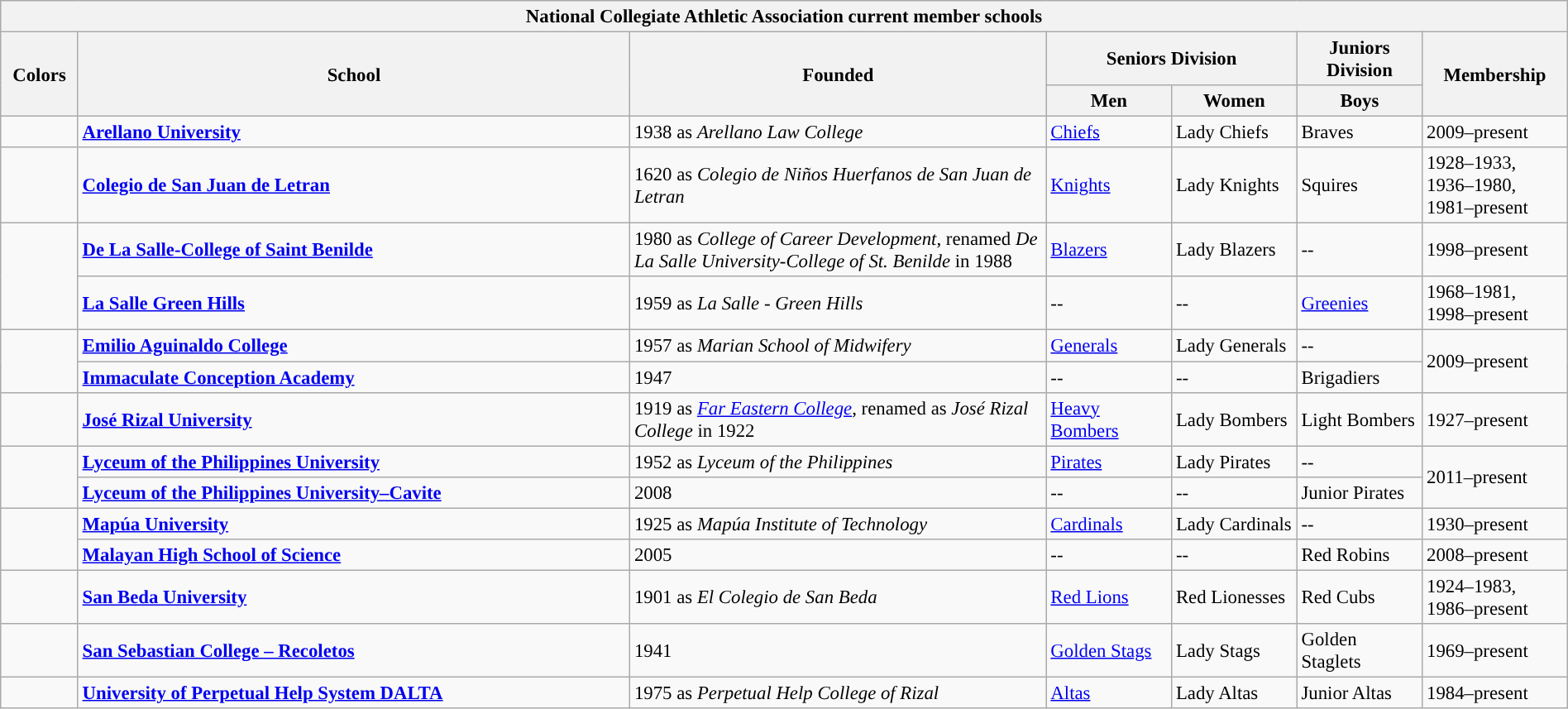<table class="wikitable" style="width:100%;; text-align:left; font-size:95%">
<tr>
<th colspan=14>National Collegiate Athletic Association current member schools</th>
</tr>
<tr>
<th rowspan="2"  style="width:50px;">Colors</th>
<th rowspan="2"  style="width:400px;">School</th>
<th rowspan="2"  style="width:300px;">Founded</th>
<th colspan="2"  style="width:300px;">Seniors Division</th>
<th colspan="1"  style="width:300px;">Juniors Division</th>
<th rowspan="2"  style="width:100px;">Membership</th>
</tr>
<tr>
<th style="width:8%;">Men</th>
<th style="width:8%;">Women</th>
<th style="width:8%;">Boys</th>
</tr>
<tr>
<td></td>
<td><strong><a href='#'>Arellano University</a></strong></td>
<td>1938 as <em>Arellano Law College</em></td>
<td><a href='#'>Chiefs</a></td>
<td>Lady Chiefs</td>
<td>Braves</td>
<td>2009–present</td>
</tr>
<tr>
<td></td>
<td><strong><a href='#'>Colegio de San Juan de Letran</a></strong></td>
<td>1620 as <em>Colegio de Niños Huerfanos de San Juan de Letran</em></td>
<td><a href='#'>Knights</a></td>
<td>Lady Knights</td>
<td>Squires</td>
<td>1928–1933, 1936–1980, 1981–present</td>
</tr>
<tr>
<td rowspan=2></td>
<td><strong><a href='#'>De La Salle-College of Saint Benilde</a></strong></td>
<td>1980 as <em>College of Career Development</em>, renamed <em>De La Salle University-College of St. Benilde</em> in 1988</td>
<td><a href='#'>Blazers</a></td>
<td>Lady Blazers</td>
<td>--</td>
<td>1998–present</td>
</tr>
<tr>
<td><strong><a href='#'>La Salle Green Hills</a></strong></td>
<td>1959 as <em>La Salle - Green Hills</em></td>
<td>--</td>
<td>--</td>
<td><a href='#'>Greenies</a></td>
<td>1968–1981, 1998–present</td>
</tr>
<tr>
<td rowspan=2></td>
<td><strong><a href='#'>Emilio Aguinaldo College</a></strong></td>
<td>1957 as <em>Marian School of Midwifery</em></td>
<td><a href='#'>Generals</a></td>
<td>Lady Generals</td>
<td>--</td>
<td rowspan=2>2009–present</td>
</tr>
<tr>
<td><strong><a href='#'>Immaculate Conception Academy</a></strong></td>
<td>1947</td>
<td>--</td>
<td>--</td>
<td>Brigadiers</td>
</tr>
<tr>
<td></td>
<td><strong><a href='#'>José Rizal University</a></strong></td>
<td>1919 as <em><a href='#'>Far Eastern College</a></em>, renamed as <em>José Rizal College</em> in 1922</td>
<td><a href='#'>Heavy Bombers</a></td>
<td>Lady Bombers</td>
<td>Light Bombers</td>
<td>1927–present</td>
</tr>
<tr>
<td rowspan=2></td>
<td><strong><a href='#'>Lyceum of the Philippines University</a></strong></td>
<td>1952 as <em>Lyceum of the Philippines</em></td>
<td><a href='#'>Pirates</a></td>
<td>Lady Pirates</td>
<td>--</td>
<td rowspan=2>2011–present</td>
</tr>
<tr>
<td><strong><a href='#'>Lyceum of the Philippines University–Cavite</a></strong></td>
<td>2008</td>
<td>--</td>
<td>--</td>
<td>Junior Pirates</td>
</tr>
<tr>
<td rowspan=2></td>
<td><strong><a href='#'>Mapúa University</a></strong></td>
<td>1925 as <em>Mapúa Institute of Technology</em></td>
<td><a href='#'>Cardinals</a></td>
<td>Lady Cardinals</td>
<td>--</td>
<td>1930–present</td>
</tr>
<tr>
<td><strong><a href='#'>Malayan High School of Science</a></strong></td>
<td>2005</td>
<td>--</td>
<td>--</td>
<td>Red Robins</td>
<td>2008–present</td>
</tr>
<tr>
<td></td>
<td><strong><a href='#'>San Beda University</a></strong></td>
<td>1901 as <em>El Colegio de San Beda</em></td>
<td><a href='#'>Red Lions</a></td>
<td>Red Lionesses</td>
<td>Red Cubs</td>
<td>1924–1983, 1986–present</td>
</tr>
<tr>
<td></td>
<td><strong><a href='#'>San Sebastian College – Recoletos</a></strong></td>
<td>1941</td>
<td><a href='#'>Golden Stags</a></td>
<td>Lady Stags</td>
<td>Golden Staglets</td>
<td>1969–present</td>
</tr>
<tr>
<td></td>
<td><strong><a href='#'>University of Perpetual Help System DALTA</a></strong></td>
<td>1975 as <em>Perpetual Help College of Rizal</em></td>
<td><a href='#'>Altas</a></td>
<td>Lady Altas</td>
<td>Junior Altas</td>
<td>1984–present</td>
</tr>
</table>
